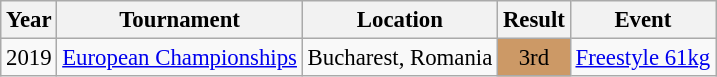<table class="wikitable" style="font-size:95%;">
<tr>
<th>Year</th>
<th>Tournament</th>
<th>Location</th>
<th>Result</th>
<th>Event</th>
</tr>
<tr>
<td>2019</td>
<td><a href='#'>European Championships</a></td>
<td>Bucharest, Romania</td>
<td align="center" bgcolor="cc9966">3rd</td>
<td><a href='#'>Freestyle 61kg</a></td>
</tr>
</table>
